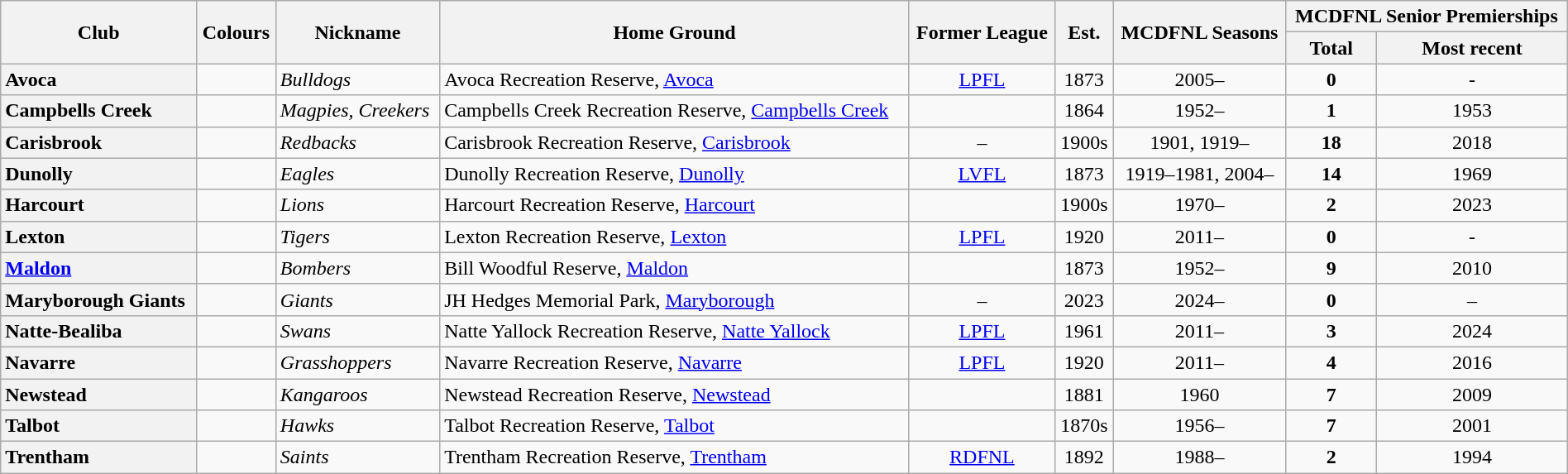<table class="wikitable sortable mw-collapsible mw-collapsed" style="text-align:center; width:100%">
<tr>
<th rowspan="2">Club</th>
<th rowspan="2">Colours</th>
<th rowspan="2">Nickname</th>
<th rowspan="2">Home Ground</th>
<th rowspan="2">Former League</th>
<th rowspan="2">Est.</th>
<th rowspan="2">MCDFNL Seasons</th>
<th colspan="2">MCDFNL Senior Premierships</th>
</tr>
<tr>
<th>Total</th>
<th>Most recent</th>
</tr>
<tr>
<th style="text-align:left">Avoca</th>
<td></td>
<td align="left"><em>Bulldogs</em></td>
<td align="left">Avoca Recreation Reserve, <a href='#'>Avoca</a></td>
<td align="center"><a href='#'>LPFL</a></td>
<td>1873</td>
<td>2005–</td>
<td align="center"><strong>0</strong></td>
<td>-</td>
</tr>
<tr>
<th style="text-align:left">Campbells Creek</th>
<td></td>
<td align="left"><em>Magpies, Creekers</em></td>
<td align="left">Campbells Creek Recreation Reserve, <a href='#'>Campbells Creek</a></td>
<td align="center"></td>
<td>1864</td>
<td>1952–</td>
<td align="center"><strong>1</strong></td>
<td>1953</td>
</tr>
<tr>
<th style="text-align:left">Carisbrook</th>
<td></td>
<td align="left"><em>Redbacks</em></td>
<td align="left">Carisbrook Recreation Reserve, <a href='#'>Carisbrook</a></td>
<td align="center">–</td>
<td>1900s</td>
<td>1901, 1919–</td>
<td align="center"><strong>18</strong></td>
<td>2018</td>
</tr>
<tr>
<th style="text-align:left">Dunolly</th>
<td></td>
<td align="left"><em>Eagles</em></td>
<td align="left">Dunolly Recreation Reserve, <a href='#'>Dunolly</a></td>
<td align="center"><a href='#'>LVFL</a></td>
<td>1873</td>
<td>1919–1981, 2004–</td>
<td align="center"><strong>14</strong></td>
<td>1969</td>
</tr>
<tr>
<th style="text-align:left">Harcourt</th>
<td></td>
<td align="left"><em>Lions</em></td>
<td align="left">Harcourt Recreation Reserve, <a href='#'>Harcourt</a></td>
<td align="center"></td>
<td>1900s</td>
<td>1970–</td>
<td align="center"><strong>2</strong></td>
<td>2023</td>
</tr>
<tr>
<th style="text-align:left">Lexton</th>
<td></td>
<td align="left"><em>Tigers</em></td>
<td align="left">Lexton Recreation Reserve, <a href='#'>Lexton</a></td>
<td align="center"><a href='#'>LPFL</a></td>
<td>1920</td>
<td>2011–</td>
<td align="center"><strong>0</strong></td>
<td>-</td>
</tr>
<tr>
<th style="text-align:left"><a href='#'>Maldon</a></th>
<td></td>
<td align="left"><em>Bombers</em></td>
<td align="left">Bill Woodful Reserve, <a href='#'>Maldon</a></td>
<td align="center"></td>
<td>1873</td>
<td>1952–</td>
<td align="center"><strong>9</strong></td>
<td>2010</td>
</tr>
<tr>
<th style="text-align:left">Maryborough Giants</th>
<td></td>
<td align="left"><em>Giants</em></td>
<td align="left">JH Hedges Memorial Park, <a href='#'>Maryborough</a></td>
<td align="center">–</td>
<td>2023</td>
<td>2024–</td>
<td align="center"><strong>0</strong></td>
<td>–</td>
</tr>
<tr>
<th style="text-align:left">Natte-Bealiba</th>
<td></td>
<td align="left"><em>Swans</em></td>
<td align="left">Natte Yallock Recreation Reserve, <a href='#'>Natte Yallock</a></td>
<td align="center"><a href='#'>LPFL</a></td>
<td>1961</td>
<td>2011–</td>
<td align="center"><strong>3</strong></td>
<td>2024</td>
</tr>
<tr>
<th style="text-align:left">Navarre</th>
<td></td>
<td align="left"><em>Grasshoppers</em></td>
<td align="left">Navarre Recreation Reserve, <a href='#'>Navarre</a></td>
<td align="center"><a href='#'>LPFL</a></td>
<td>1920</td>
<td>2011–</td>
<td align="center"><strong>4</strong></td>
<td>2016</td>
</tr>
<tr>
<th style="text-align:left">Newstead</th>
<td></td>
<td align="left"><em>Kangaroos</em></td>
<td align="left">Newstead Recreation Reserve, <a href='#'>Newstead</a></td>
<td align="center"></td>
<td>1881</td>
<td>1960</td>
<td align="center"><strong>7</strong></td>
<td>2009</td>
</tr>
<tr>
<th style="text-align:left">Talbot</th>
<td></td>
<td align="left"><em>Hawks</em></td>
<td align="left">Talbot Recreation Reserve, <a href='#'>Talbot</a></td>
<td align="center"></td>
<td>1870s</td>
<td>1956–</td>
<td align="center"><strong>7</strong></td>
<td>2001</td>
</tr>
<tr>
<th style="text-align:left">Trentham</th>
<td></td>
<td align="left"><em>Saints</em></td>
<td align="left">Trentham Recreation Reserve, <a href='#'>Trentham</a></td>
<td align="center"><a href='#'>RDFNL</a></td>
<td>1892</td>
<td>1988–</td>
<td align="center"><strong>2</strong></td>
<td>1994</td>
</tr>
</table>
